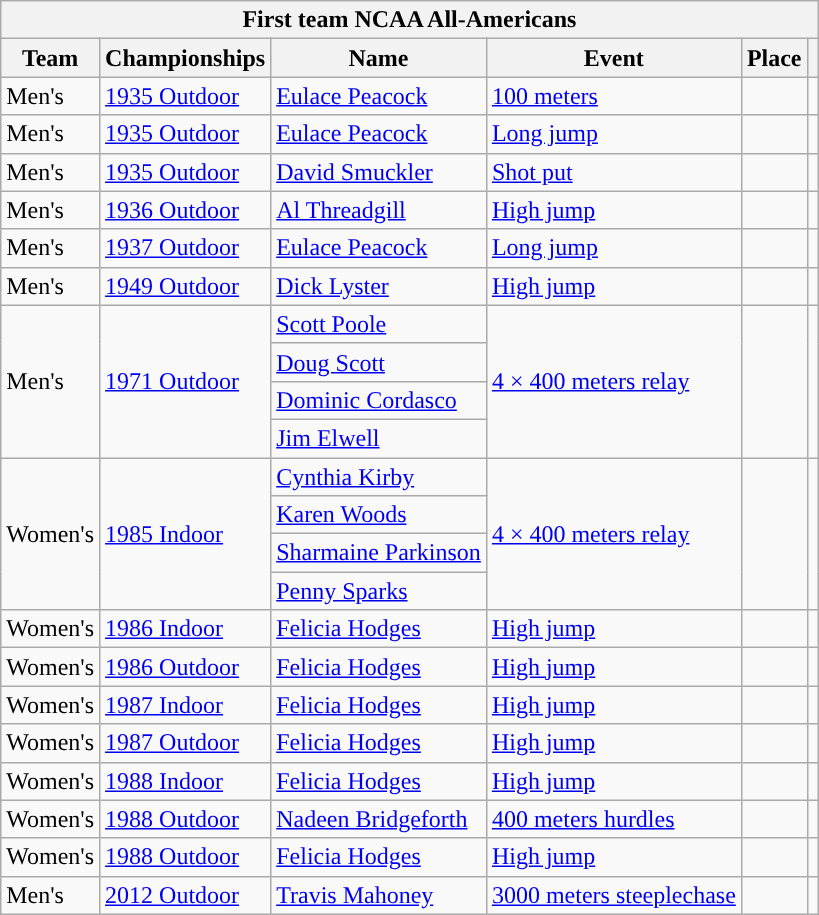<table class="wikitable sortable">
<tr>
<th colspan="6">First team NCAA All-Americans</th>
</tr>
<tr>
<th scope="col">Team</th>
<th scope="col">Championships</th>
<th scope="col">Name</th>
<th scope="col">Event</th>
<th scope="col">Place</th>
<th scope="col"></th>
</tr>
<tr>
<td>Men's</td>
<td><a href='#'>1935 Outdoor</a></td>
<td><a href='#'>Eulace Peacock</a></td>
<td><a href='#'>100 meters</a></td>
<td></td>
<td></td>
</tr>
<tr>
<td>Men's</td>
<td><a href='#'>1935 Outdoor</a></td>
<td><a href='#'>Eulace Peacock</a></td>
<td><a href='#'>Long jump</a></td>
<td></td>
<td></td>
</tr>
<tr>
<td>Men's</td>
<td><a href='#'>1935 Outdoor</a></td>
<td><a href='#'>David Smuckler</a></td>
<td><a href='#'>Shot put</a></td>
<td></td>
<td></td>
</tr>
<tr>
<td>Men's</td>
<td><a href='#'>1936 Outdoor</a></td>
<td><a href='#'>Al Threadgill</a></td>
<td><a href='#'>High jump</a></td>
<td></td>
<td></td>
</tr>
<tr>
<td>Men's</td>
<td><a href='#'>1937 Outdoor</a></td>
<td><a href='#'>Eulace Peacock</a></td>
<td><a href='#'>Long jump</a></td>
<td></td>
<td></td>
</tr>
<tr>
<td>Men's</td>
<td><a href='#'>1949 Outdoor</a></td>
<td><a href='#'>Dick Lyster</a></td>
<td><a href='#'>High jump</a></td>
<td></td>
<td></td>
</tr>
<tr>
<td rowspan=4>Men's</td>
<td rowspan=4><a href='#'>1971 Outdoor</a></td>
<td><a href='#'>Scott Poole</a></td>
<td rowspan=4><a href='#'>4 × 400 meters relay</a></td>
<td rowspan=4></td>
<td rowspan=4></td>
</tr>
<tr>
<td><a href='#'>Doug Scott</a></td>
</tr>
<tr>
<td><a href='#'>Dominic Cordasco</a></td>
</tr>
<tr>
<td><a href='#'>Jim Elwell</a></td>
</tr>
<tr>
<td rowspan=4>Women's</td>
<td rowspan=4><a href='#'>1985 Indoor</a></td>
<td><a href='#'>Cynthia Kirby</a></td>
<td rowspan=4><a href='#'>4 × 400 meters relay</a></td>
<td rowspan=4></td>
<td rowspan=4></td>
</tr>
<tr>
<td><a href='#'>Karen Woods</a></td>
</tr>
<tr>
<td><a href='#'>Sharmaine Parkinson</a></td>
</tr>
<tr>
<td><a href='#'>Penny Sparks</a></td>
</tr>
<tr>
<td>Women's</td>
<td><a href='#'>1986 Indoor</a></td>
<td><a href='#'>Felicia Hodges</a></td>
<td><a href='#'>High jump</a></td>
<td></td>
<td></td>
</tr>
<tr>
<td>Women's</td>
<td><a href='#'>1986 Outdoor</a></td>
<td><a href='#'>Felicia Hodges</a></td>
<td><a href='#'>High jump</a></td>
<td></td>
<td></td>
</tr>
<tr>
<td>Women's</td>
<td><a href='#'>1987 Indoor</a></td>
<td><a href='#'>Felicia Hodges</a></td>
<td><a href='#'>High jump</a></td>
<td></td>
<td></td>
</tr>
<tr>
<td>Women's</td>
<td><a href='#'>1987 Outdoor</a></td>
<td><a href='#'>Felicia Hodges</a></td>
<td><a href='#'>High jump</a></td>
<td></td>
<td></td>
</tr>
<tr>
<td>Women's</td>
<td><a href='#'>1988 Indoor</a></td>
<td><a href='#'>Felicia Hodges</a></td>
<td><a href='#'>High jump</a></td>
<td></td>
<td></td>
</tr>
<tr>
<td>Women's</td>
<td><a href='#'>1988 Outdoor</a></td>
<td><a href='#'>Nadeen Bridgeforth</a></td>
<td><a href='#'>400 meters hurdles</a></td>
<td></td>
<td></td>
</tr>
<tr>
<td>Women's</td>
<td><a href='#'>1988 Outdoor</a></td>
<td><a href='#'>Felicia Hodges</a></td>
<td><a href='#'>High jump</a></td>
<td></td>
<td></td>
</tr>
<tr>
<td>Men's</td>
<td><a href='#'>2012 Outdoor</a></td>
<td><a href='#'>Travis Mahoney</a></td>
<td><a href='#'>3000 meters steeplechase</a></td>
<td></td>
<td></td>
</tr>
</table>
